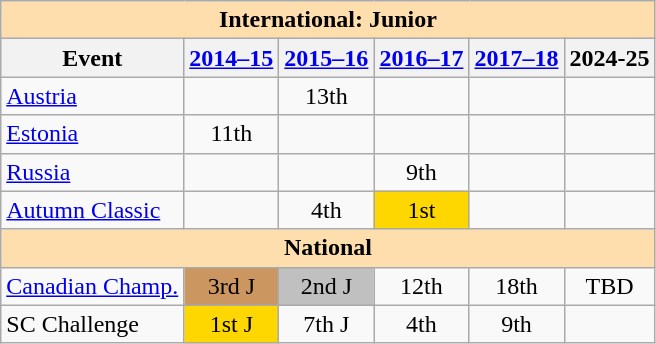<table class="wikitable" style="text-align:center">
<tr>
<th colspan="6" style="background-color: #ffdead; " align="center">International: Junior</th>
</tr>
<tr>
<th>Event</th>
<th><a href='#'>2014–15</a></th>
<th><a href='#'>2015–16</a></th>
<th><a href='#'>2016–17</a></th>
<th><a href='#'>2017–18</a></th>
<th>2024-25</th>
</tr>
<tr>
<td align=left> <a href='#'>Austria</a></td>
<td></td>
<td>13th</td>
<td></td>
<td></td>
<td></td>
</tr>
<tr>
<td align=left> <a href='#'>Estonia</a></td>
<td>11th</td>
<td></td>
<td></td>
<td></td>
<td></td>
</tr>
<tr>
<td align=left> <a href='#'>Russia</a></td>
<td></td>
<td></td>
<td>9th</td>
<td></td>
<td></td>
</tr>
<tr>
<td align=left><a href='#'>Autumn Classic</a></td>
<td></td>
<td>4th</td>
<td bgcolor=gold>1st</td>
<td></td>
<td></td>
</tr>
<tr>
<th colspan="6" style="background-color: #ffdead; " align="center">National</th>
</tr>
<tr>
<td align=left><a href='#'>Canadian Champ.</a></td>
<td bgcolor="cc966">3rd J</td>
<td bgcolor=silver>2nd J</td>
<td>12th</td>
<td>18th</td>
<td>TBD</td>
</tr>
<tr>
<td align=left>SC Challenge</td>
<td bgcolor="gold">1st J</td>
<td>7th J</td>
<td>4th</td>
<td>9th</td>
<td></td>
</tr>
</table>
